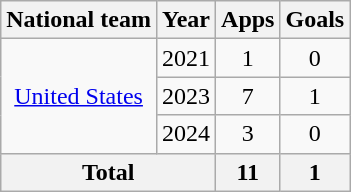<table class="wikitable" style="text-align:center">
<tr>
<th>National team</th>
<th>Year</th>
<th>Apps</th>
<th>Goals</th>
</tr>
<tr>
<td rowspan="3"><a href='#'>United States</a></td>
<td>2021</td>
<td>1</td>
<td>0</td>
</tr>
<tr>
<td>2023</td>
<td>7</td>
<td>1</td>
</tr>
<tr>
<td>2024</td>
<td>3</td>
<td>0</td>
</tr>
<tr>
<th colspan="2">Total</th>
<th>11</th>
<th>1</th>
</tr>
</table>
